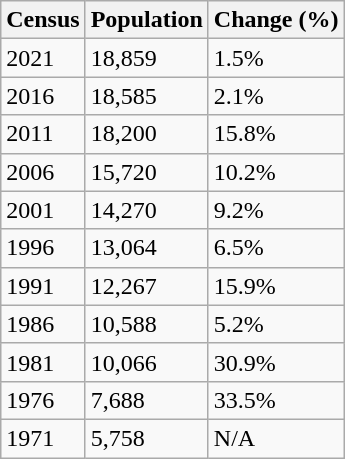<table class="wikitable">
<tr>
<th>Census</th>
<th>Population</th>
<th>Change (%)</th>
</tr>
<tr>
<td>2021</td>
<td>18,859</td>
<td> 1.5%</td>
</tr>
<tr>
<td>2016</td>
<td>18,585</td>
<td> 2.1%</td>
</tr>
<tr>
<td>2011</td>
<td>18,200</td>
<td> 15.8%</td>
</tr>
<tr>
<td>2006</td>
<td>15,720</td>
<td> 10.2%</td>
</tr>
<tr>
<td>2001</td>
<td>14,270</td>
<td> 9.2%</td>
</tr>
<tr>
<td>1996</td>
<td>13,064</td>
<td> 6.5%</td>
</tr>
<tr>
<td>1991</td>
<td>12,267</td>
<td> 15.9%</td>
</tr>
<tr>
<td>1986</td>
<td>10,588</td>
<td> 5.2%</td>
</tr>
<tr>
<td>1981</td>
<td>10,066</td>
<td> 30.9%</td>
</tr>
<tr>
<td>1976</td>
<td>7,688</td>
<td> 33.5%</td>
</tr>
<tr>
<td>1971</td>
<td>5,758</td>
<td>N/A</td>
</tr>
</table>
